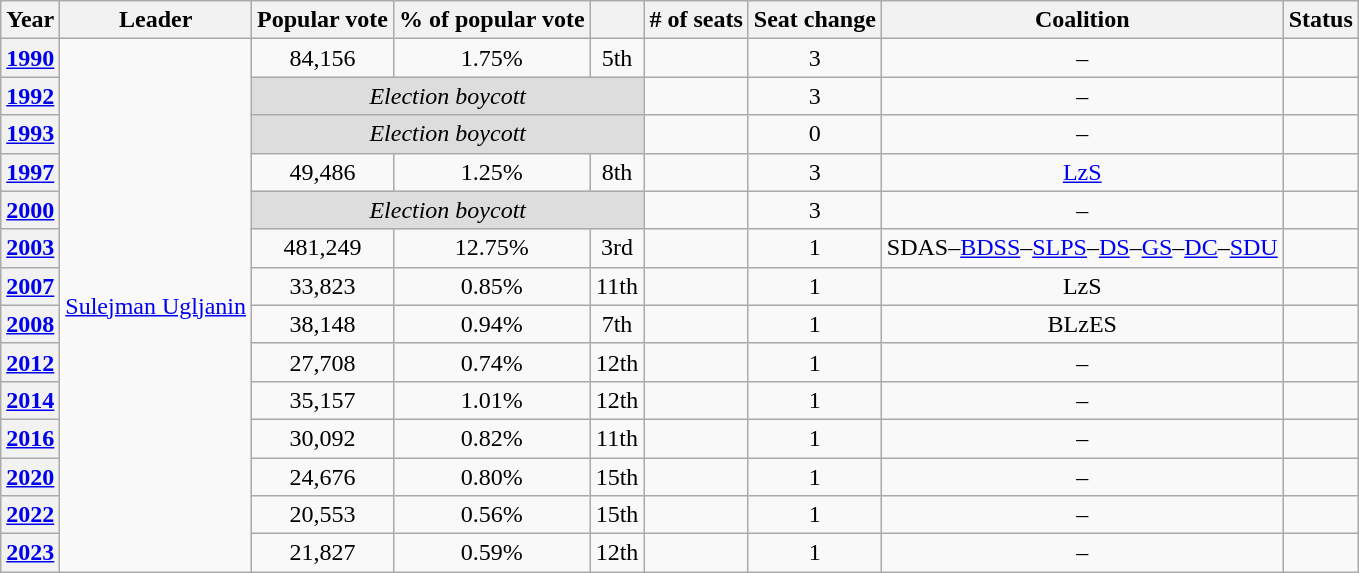<table class="wikitable" style="text-align:center">
<tr>
<th>Year</th>
<th>Leader</th>
<th>Popular vote</th>
<th>% of popular vote</th>
<th></th>
<th># of seats</th>
<th>Seat change</th>
<th>Coalition</th>
<th>Status</th>
</tr>
<tr>
<th><a href='#'>1990</a></th>
<td rowspan="14"><a href='#'>Sulejman Ugljanin</a></td>
<td>84,156</td>
<td>1.75%</td>
<td> 5th</td>
<td></td>
<td> 3</td>
<td>–</td>
<td></td>
</tr>
<tr>
<th><a href='#'>1992</a></th>
<td colspan="3" style="background:#ddd"><em>Election boycott</em></td>
<td></td>
<td> 3</td>
<td>–</td>
<td></td>
</tr>
<tr>
<th><a href='#'>1993</a></th>
<td colspan="3" style="background:#ddd"><em>Election boycott</em></td>
<td></td>
<td> 0</td>
<td>–</td>
<td></td>
</tr>
<tr>
<th><a href='#'>1997</a></th>
<td>49,486</td>
<td>1.25%</td>
<td> 8th</td>
<td></td>
<td> 3</td>
<td><a href='#'>LzS</a></td>
<td></td>
</tr>
<tr>
<th><a href='#'>2000</a></th>
<td colspan="3" style="background:#ddd"><em>Election boycott</em></td>
<td></td>
<td> 3</td>
<td>–</td>
<td></td>
</tr>
<tr>
<th><a href='#'>2003</a></th>
<td>481,249</td>
<td>12.75%</td>
<td> 3rd</td>
<td></td>
<td> 1</td>
<td>SDAS–<a href='#'>BDSS</a>–<a href='#'>SLPS</a>–<a href='#'>DS</a>–<a href='#'>GS</a>–<a href='#'>DC</a>–<a href='#'>SDU</a></td>
<td></td>
</tr>
<tr>
<th><a href='#'>2007</a></th>
<td>33,823</td>
<td>0.85%</td>
<td> 11th</td>
<td></td>
<td> 1</td>
<td>LzS</td>
<td></td>
</tr>
<tr>
<th><a href='#'>2008</a></th>
<td>38,148</td>
<td>0.94%</td>
<td> 7th</td>
<td></td>
<td> 1</td>
<td>BLzES</td>
<td></td>
</tr>
<tr>
<th><a href='#'>2012</a></th>
<td>27,708</td>
<td>0.74%</td>
<td> 12th</td>
<td></td>
<td> 1</td>
<td>–</td>
<td></td>
</tr>
<tr>
<th><a href='#'>2014</a></th>
<td>35,157</td>
<td>1.01%</td>
<td> 12th</td>
<td></td>
<td> 1</td>
<td>–</td>
<td></td>
</tr>
<tr>
<th><a href='#'>2016</a></th>
<td>30,092</td>
<td>0.82%</td>
<td> 11th</td>
<td></td>
<td> 1</td>
<td>–</td>
<td></td>
</tr>
<tr>
<th><a href='#'>2020</a></th>
<td>24,676</td>
<td>0.80%</td>
<td> 15th</td>
<td></td>
<td> 1</td>
<td>–</td>
<td></td>
</tr>
<tr>
<th><a href='#'>2022</a></th>
<td>20,553</td>
<td>0.56%</td>
<td> 15th</td>
<td></td>
<td> 1</td>
<td>–</td>
<td></td>
</tr>
<tr>
<th><a href='#'>2023</a></th>
<td>21,827</td>
<td>0.59%</td>
<td> 12th</td>
<td></td>
<td> 1</td>
<td>–</td>
<td></td>
</tr>
</table>
